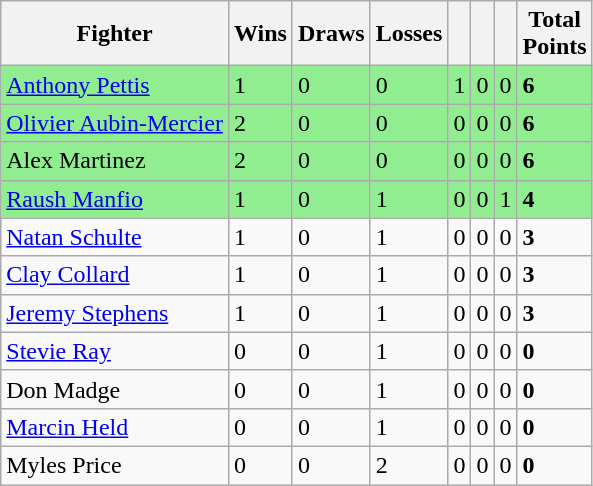<table class="wikitable sortable">
<tr>
<th>Fighter</th>
<th>Wins</th>
<th>Draws</th>
<th>Losses</th>
<th></th>
<th></th>
<th></th>
<th>Total<br> Points</th>
</tr>
<tr style="background:#90EE90;">
<td> <a href='#'>Anthony Pettis</a></td>
<td>1</td>
<td>0</td>
<td>0</td>
<td>1</td>
<td>0</td>
<td>0</td>
<td><strong>6</strong></td>
</tr>
<tr style="background:#90EE90;">
<td> <a href='#'>Olivier Aubin-Mercier</a></td>
<td>2</td>
<td>0</td>
<td>0</td>
<td>0</td>
<td>0</td>
<td>0</td>
<td><strong>6</strong></td>
</tr>
<tr style="background:#90EE90;">
<td> Alex Martinez</td>
<td>2</td>
<td>0</td>
<td>0</td>
<td>0</td>
<td>0</td>
<td>0</td>
<td><strong>6</strong></td>
</tr>
<tr style="background:#90EE90;">
<td> <a href='#'>Raush Manfio</a></td>
<td>1</td>
<td>0</td>
<td>1</td>
<td>0</td>
<td>0</td>
<td>1</td>
<td><strong>4</strong></td>
</tr>
<tr>
<td> <a href='#'>Natan Schulte</a></td>
<td>1</td>
<td>0</td>
<td>1</td>
<td>0</td>
<td>0</td>
<td>0</td>
<td><strong>3</strong></td>
</tr>
<tr>
<td> <a href='#'>Clay Collard</a></td>
<td>1</td>
<td>0</td>
<td>1</td>
<td>0</td>
<td>0</td>
<td>0</td>
<td><strong>3</strong></td>
</tr>
<tr>
<td> <a href='#'>Jeremy Stephens</a></td>
<td>1</td>
<td>0</td>
<td>1</td>
<td>0</td>
<td>0</td>
<td>0</td>
<td><strong>3</strong></td>
</tr>
<tr>
<td> <a href='#'>Stevie Ray</a></td>
<td>0</td>
<td>0</td>
<td>1</td>
<td>0</td>
<td>0</td>
<td>0</td>
<td><strong>0</strong></td>
</tr>
<tr>
<td> Don Madge</td>
<td>0</td>
<td>0</td>
<td>1</td>
<td>0</td>
<td>0</td>
<td>0</td>
<td><strong>0</strong></td>
</tr>
<tr>
<td> <a href='#'>Marcin Held</a></td>
<td>0</td>
<td>0</td>
<td>1</td>
<td>0</td>
<td>0</td>
<td>0</td>
<td><strong>0</strong></td>
</tr>
<tr>
<td> Myles Price</td>
<td>0</td>
<td>0</td>
<td>2</td>
<td>0</td>
<td>0</td>
<td>0</td>
<td><strong>0</strong></td>
</tr>
</table>
